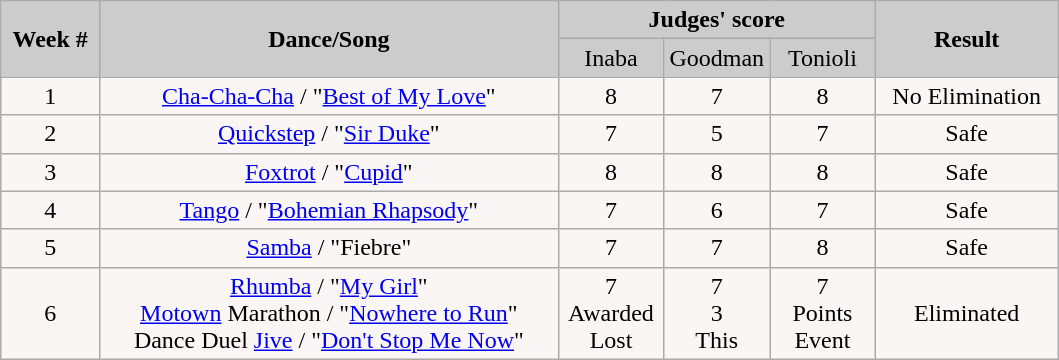<table class="wikitable">
<tr style="text-align: center; background:#ccc;">
<td rowspan="2"><strong>Week #</strong></td>
<td rowspan="2"><strong>Dance/Song</strong></td>
<td colspan="3"><strong>Judges' score</strong></td>
<td rowspan="2"><strong>Result</strong></td>
</tr>
<tr style="text-align: center; background:#ccc;">
<td style="width:10%; ">Inaba</td>
<td style="width:10%; ">Goodman</td>
<td style="width:10%; ">Tonioli</td>
</tr>
<tr>
<td style="text-align: center; background:#faf6f6;">1</td>
<td style="text-align: center; background:#faf6f6;"><a href='#'>Cha-Cha-Cha</a> / "<a href='#'>Best of My Love</a>"</td>
<td style="text-align: center; background:#faf6f6;">8</td>
<td style="text-align: center; background:#faf6f6;">7</td>
<td style="text-align: center; background:#faf6f6;">8</td>
<td style="text-align: center; background:#faf6f6;">No Elimination</td>
</tr>
<tr>
<td style="text-align: center; background:#faf6f6;">2</td>
<td style="text-align: center; background:#faf6f6;"><a href='#'>Quickstep</a> / "<a href='#'>Sir Duke</a>"</td>
<td style="text-align: center; background:#faf6f6;">7</td>
<td style="text-align: center; background:#faf6f6;">5</td>
<td style="text-align: center; background:#faf6f6;">7</td>
<td style="text-align: center; background:#faf6f6;">Safe</td>
</tr>
<tr>
<td style="text-align: center; background:#faf6f6;">3</td>
<td style="text-align: center; background:#faf6f6;"><a href='#'>Foxtrot</a> / "<a href='#'>Cupid</a>"</td>
<td style="text-align: center; background:#faf6f6;">8</td>
<td style="text-align: center; background:#faf6f6;">8</td>
<td style="text-align: center; background:#faf6f6;">8</td>
<td style="text-align: center; background:#faf6f6;">Safe</td>
</tr>
<tr>
<td style="text-align: center; background:#faf6f6;">4</td>
<td style="text-align: center; background:#faf6f6;"><a href='#'>Tango</a> / "<a href='#'>Bohemian Rhapsody</a>"</td>
<td style="text-align: center; background:#faf6f6;">7</td>
<td style="text-align: center; background:#faf6f6;">6</td>
<td style="text-align: center; background:#faf6f6;">7</td>
<td style="text-align: center; background:#faf6f6;">Safe</td>
</tr>
<tr>
<td style="text-align: center; background:#faf6f6;">5</td>
<td style="text-align: center; background:#faf6f6;"><a href='#'>Samba</a> / "Fiebre"</td>
<td style="text-align: center; background:#faf6f6;">7</td>
<td style="text-align: center; background:#faf6f6;">7</td>
<td style="text-align: center; background:#faf6f6;">8</td>
<td style="text-align: center; background:#faf6f6;">Safe</td>
</tr>
<tr>
<td style="text-align: center; background:#faf6f6;">6</td>
<td style="text-align: center; background:#faf6f6;"><a href='#'>Rhumba</a> / "<a href='#'>My Girl</a>" <br> <a href='#'>Motown</a> Marathon / "<a href='#'>Nowhere to Run</a>" <br> Dance Duel <a href='#'>Jive</a> / "<a href='#'>Don't Stop Me Now</a>"</td>
<td style="text-align: center; background:#faf6f6;">7 <br> Awarded <br> Lost</td>
<td style="text-align: center; background:#faf6f6;">7 <br> 3 <br> This</td>
<td style="text-align: center; background:#faf6f6;">7 <br> Points <br> Event</td>
<td style="text-align: center; background:#faf6f6;">Eliminated</td>
</tr>
</table>
